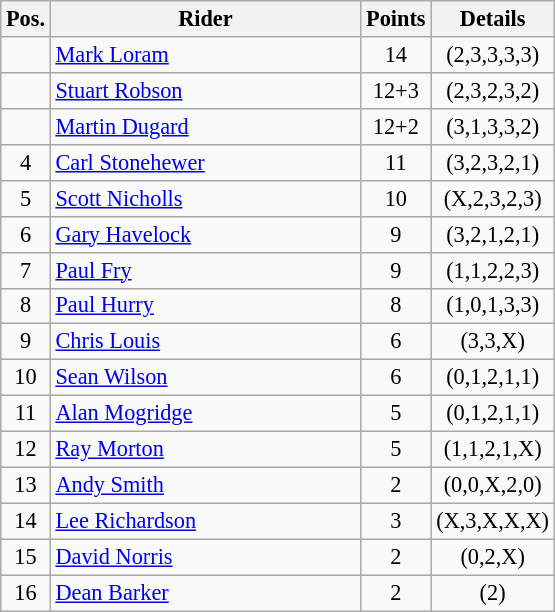<table class=wikitable style="font-size:93%;">
<tr>
<th width=25px>Pos.</th>
<th width=200px>Rider</th>
<th width=40px>Points</th>
<th width=70px>Details</th>
</tr>
<tr align=center>
<td></td>
<td align=left><a href='#'>Mark Loram</a></td>
<td>14</td>
<td>(2,3,3,3,3)</td>
</tr>
<tr align=center>
<td></td>
<td align=left><a href='#'>Stuart Robson</a></td>
<td>12+3</td>
<td>(2,3,2,3,2)</td>
</tr>
<tr align=center>
<td></td>
<td align=left><a href='#'>Martin Dugard</a></td>
<td>12+2</td>
<td>(3,1,3,3,2)</td>
</tr>
<tr align=center>
<td>4</td>
<td align=left><a href='#'>Carl Stonehewer</a></td>
<td>11</td>
<td>(3,2,3,2,1)</td>
</tr>
<tr align=center>
<td>5</td>
<td align=left><a href='#'>Scott Nicholls</a></td>
<td>10</td>
<td>(X,2,3,2,3)</td>
</tr>
<tr align=center>
<td>6</td>
<td align=left><a href='#'>Gary Havelock</a></td>
<td>9</td>
<td>(3,2,1,2,1)</td>
</tr>
<tr align=center>
<td>7</td>
<td align=left><a href='#'>Paul Fry</a></td>
<td>9</td>
<td>(1,1,2,2,3)</td>
</tr>
<tr align=center>
<td>8</td>
<td align=left><a href='#'>Paul Hurry</a></td>
<td>8</td>
<td>(1,0,1,3,3)</td>
</tr>
<tr align=center>
<td>9</td>
<td align=left><a href='#'>Chris Louis</a></td>
<td>6</td>
<td>(3,3,X)</td>
</tr>
<tr align=center>
<td>10</td>
<td align=left><a href='#'>Sean Wilson</a></td>
<td>6</td>
<td>(0,1,2,1,1)</td>
</tr>
<tr align=center>
<td>11</td>
<td align=left><a href='#'>Alan Mogridge</a></td>
<td>5</td>
<td>(0,1,2,1,1)</td>
</tr>
<tr align=center>
<td>12</td>
<td align=left><a href='#'>Ray Morton</a></td>
<td>5</td>
<td>(1,1,2,1,X)</td>
</tr>
<tr align=center>
<td>13</td>
<td align=left><a href='#'>Andy Smith</a></td>
<td>2</td>
<td>(0,0,X,2,0)</td>
</tr>
<tr align=center>
<td>14</td>
<td align=left><a href='#'>Lee Richardson</a></td>
<td>3</td>
<td>(X,3,X,X,X)</td>
</tr>
<tr align=center>
<td>15</td>
<td align=left><a href='#'>David Norris</a></td>
<td>2</td>
<td>(0,2,X)</td>
</tr>
<tr align=center>
<td>16</td>
<td align=left><a href='#'>Dean Barker</a></td>
<td>2</td>
<td>(2)</td>
</tr>
</table>
